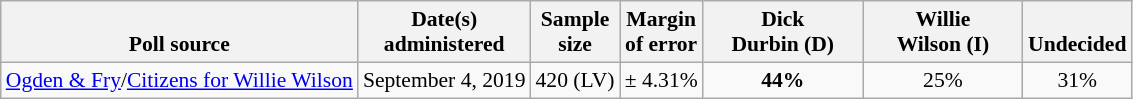<table class="wikitable" style="font-size:90%;text-align:center;">
<tr valign=bottom>
<th>Poll source</th>
<th>Date(s)<br>administered</th>
<th>Sample<br>size</th>
<th>Margin<br>of error</th>
<th style="width:100px;">Dick<br>Durbin (D)</th>
<th style="width:100px;">Willie<br>Wilson (I)</th>
<th>Undecided</th>
</tr>
<tr>
<td style="text-align:left;"><a href='#'>Ogden & Fry</a>/<a href='#'>Citizens for Willie Wilson</a></td>
<td>September 4, 2019</td>
<td>420 (LV)</td>
<td>± 4.31%</td>
<td><strong>44%</strong></td>
<td>25%</td>
<td>31%</td>
</tr>
</table>
